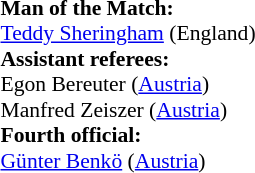<table style="width:100%; font-size:90%;">
<tr>
<td><br><strong>Man of the Match:</strong>
<br><a href='#'>Teddy Sheringham</a> (England)<br><strong>Assistant referees:</strong>
<br>Egon Bereuter (<a href='#'>Austria</a>)
<br>Manfred Zeiszer (<a href='#'>Austria</a>)
<br><strong>Fourth official:</strong>
<br><a href='#'>Günter Benkö</a> (<a href='#'>Austria</a>)</td>
</tr>
</table>
